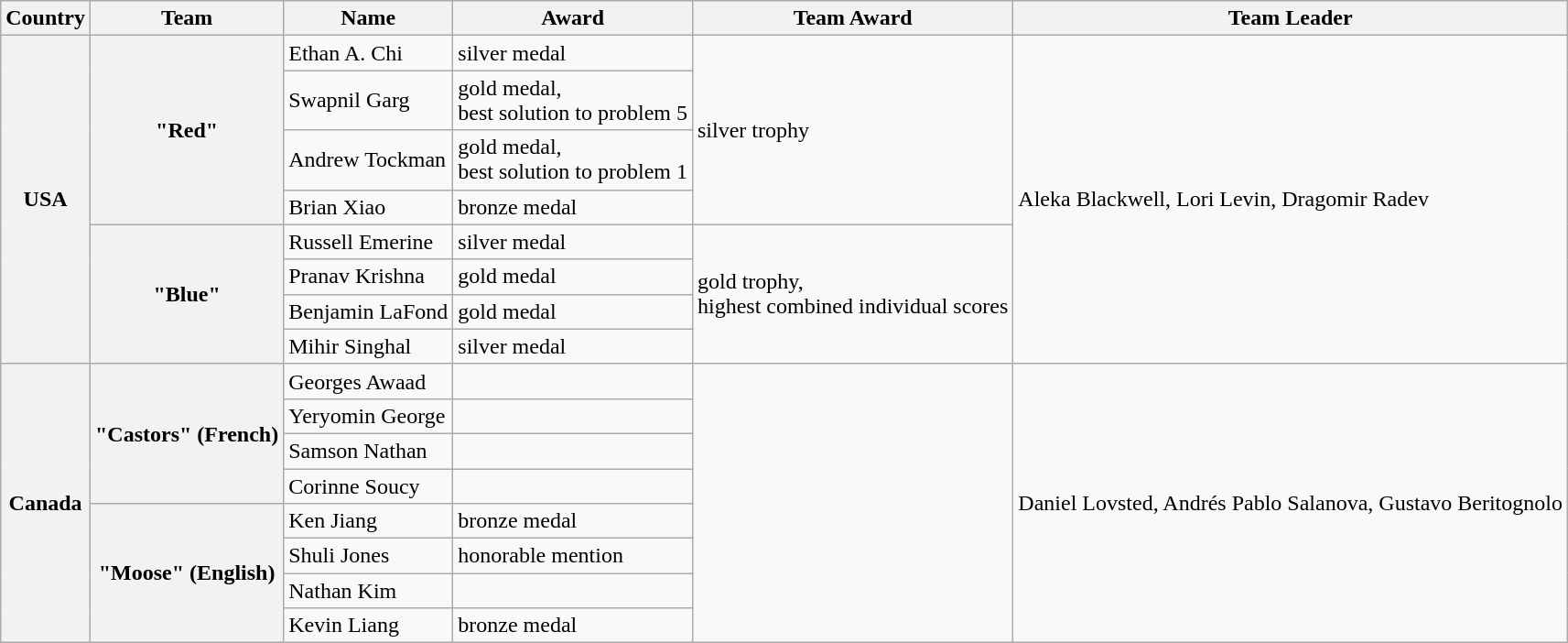<table class="wikitable">
<tr>
<th>Country</th>
<th>Team</th>
<th>Name</th>
<th>Award</th>
<th>Team Award</th>
<th>Team Leader</th>
</tr>
<tr>
<th rowspan="8"><strong>USA</strong></th>
<th rowspan="4">"Red"</th>
<td>Ethan A. Chi</td>
<td>silver medal</td>
<td rowspan="4">silver trophy</td>
<td rowspan="8">Aleka Blackwell, Lori Levin, Dragomir Radev</td>
</tr>
<tr>
<td>Swapnil Garg</td>
<td>gold medal,<br>best solution to problem 5</td>
</tr>
<tr>
<td>Andrew Tockman</td>
<td>gold medal,<br>best solution to problem 1</td>
</tr>
<tr>
<td>Brian Xiao</td>
<td>bronze medal</td>
</tr>
<tr>
<th rowspan="4">"Blue"</th>
<td>Russell Emerine</td>
<td>silver medal</td>
<td rowspan="4">gold trophy,<br>highest combined individual scores</td>
</tr>
<tr>
<td>Pranav Krishna</td>
<td>gold medal</td>
</tr>
<tr>
<td>Benjamin LaFond</td>
<td>gold medal</td>
</tr>
<tr>
<td>Mihir Singhal</td>
<td>silver medal</td>
</tr>
<tr>
<th rowspan="8">Canada</th>
<th rowspan="4">"Castors" (French)</th>
<td>Georges Awaad</td>
<td></td>
<td rowspan="8"></td>
<td rowspan="8">Daniel Lovsted, Andrés Pablo Salanova, Gustavo Beritognolo</td>
</tr>
<tr>
<td>Yeryomin George</td>
<td></td>
</tr>
<tr>
<td>Samson Nathan</td>
<td></td>
</tr>
<tr>
<td>Corinne Soucy</td>
<td></td>
</tr>
<tr>
<th rowspan="4">"Moose" (English)</th>
<td>Ken Jiang</td>
<td>bronze medal</td>
</tr>
<tr>
<td>Shuli Jones</td>
<td>honorable mention</td>
</tr>
<tr>
<td>Nathan Kim</td>
<td></td>
</tr>
<tr>
<td>Kevin Liang</td>
<td>bronze medal</td>
</tr>
</table>
